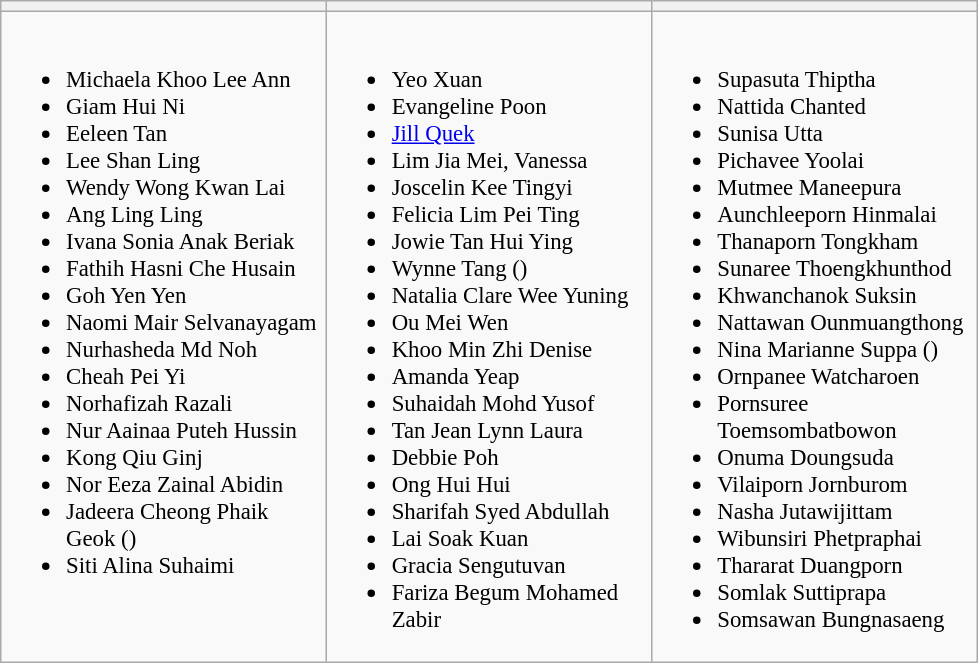<table class="wikitable" style="font-size:95%;">
<tr>
<th width=210></th>
<th width=210></th>
<th width=210></th>
</tr>
<tr>
<td valign=top><br><ul><li>Michaela Khoo Lee Ann</li><li>Giam Hui Ni</li><li>Eeleen Tan</li><li>Lee Shan Ling</li><li>Wendy Wong Kwan Lai</li><li>Ang Ling Ling</li><li>Ivana Sonia Anak Beriak</li><li>Fathih Hasni Che Husain</li><li>Goh Yen Yen</li><li>Naomi Mair Selvanayagam</li><li>Nurhasheda Md Noh</li><li>Cheah Pei Yi</li><li>Norhafizah Razali</li><li>Nur Aainaa Puteh Hussin</li><li>Kong Qiu Ginj</li><li>Nor Eeza Zainal Abidin</li><li>Jadeera Cheong Phaik Geok ()</li><li>Siti Alina Suhaimi</li></ul></td>
<td valign=top><br><ul><li>Yeo Xuan</li><li>Evangeline Poon</li><li><a href='#'>Jill Quek</a></li><li>Lim Jia Mei, Vanessa</li><li>Joscelin Kee Tingyi</li><li>Felicia Lim Pei Ting</li><li>Jowie Tan Hui Ying</li><li>Wynne Tang ()</li><li>Natalia Clare Wee Yuning</li><li>Ou Mei Wen</li><li>Khoo Min Zhi Denise</li><li>Amanda Yeap</li><li>Suhaidah Mohd Yusof</li><li>Tan Jean Lynn Laura</li><li>Debbie Poh</li><li>Ong Hui Hui</li><li>Sharifah Syed Abdullah</li><li>Lai Soak Kuan</li><li>Gracia Sengutuvan</li><li>Fariza Begum Mohamed Zabir</li></ul></td>
<td valign=top><br><ul><li>Supasuta Thiptha</li><li>Nattida Chanted</li><li>Sunisa Utta</li><li>Pichavee Yoolai</li><li>Mutmee Maneepura</li><li>Aunchleeporn Hinmalai</li><li>Thanaporn Tongkham</li><li>Sunaree Thoengkhunthod</li><li>Khwanchanok Suksin</li><li>Nattawan Ounmuangthong</li><li>Nina Marianne Suppa ()</li><li>Ornpanee Watcharoen</li><li>Pornsuree Toemsombatbowon</li><li>Onuma Doungsuda</li><li>Vilaiporn Jornburom</li><li>Nasha Jutawijittam</li><li>Wibunsiri Phetpraphai</li><li>Thararat Duangporn</li><li>Somlak Suttiprapa</li><li>Somsawan Bungnasaeng</li></ul></td>
</tr>
</table>
